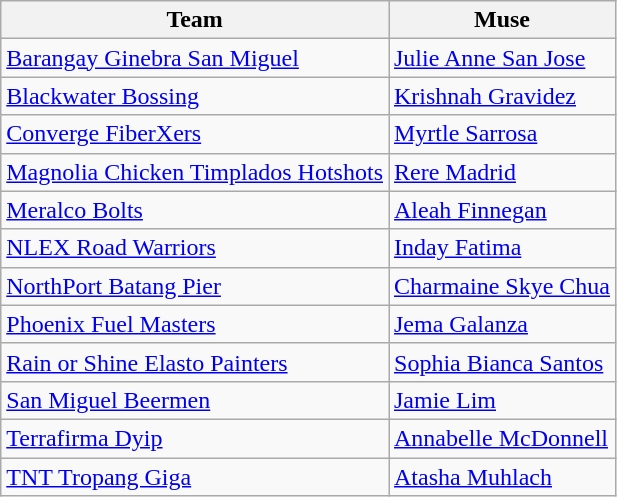<table class="wikitable sortable sortable">
<tr>
<th style= width="50%">Team</th>
<th style= width="60%">Muse</th>
</tr>
<tr>
<td><a href='#'>Barangay Ginebra San Miguel</a></td>
<td><a href='#'>Julie Anne San Jose</a></td>
</tr>
<tr>
<td><a href='#'>Blackwater Bossing</a></td>
<td><a href='#'>Krishnah Gravidez</a></td>
</tr>
<tr>
<td><a href='#'>Converge FiberXers</a></td>
<td><a href='#'>Myrtle Sarrosa</a></td>
</tr>
<tr>
<td><a href='#'>Magnolia Chicken Timplados Hotshots</a></td>
<td><a href='#'>Rere Madrid</a></td>
</tr>
<tr>
<td><a href='#'>Meralco Bolts</a></td>
<td><a href='#'>Aleah Finnegan</a></td>
</tr>
<tr>
<td><a href='#'>NLEX Road Warriors</a></td>
<td><a href='#'>Inday Fatima</a></td>
</tr>
<tr>
<td><a href='#'>NorthPort Batang Pier</a></td>
<td><a href='#'>Charmaine Skye Chua</a></td>
</tr>
<tr>
<td><a href='#'>Phoenix Fuel Masters</a></td>
<td><a href='#'>Jema Galanza</a></td>
</tr>
<tr>
<td><a href='#'>Rain or Shine Elasto Painters</a></td>
<td><a href='#'>Sophia Bianca Santos</a></td>
</tr>
<tr>
<td><a href='#'>San Miguel Beermen</a></td>
<td><a href='#'>Jamie Lim</a></td>
</tr>
<tr>
<td><a href='#'>Terrafirma Dyip</a></td>
<td><a href='#'>Annabelle McDonnell</a></td>
</tr>
<tr>
<td><a href='#'>TNT Tropang Giga</a></td>
<td><a href='#'>Atasha Muhlach</a></td>
</tr>
</table>
